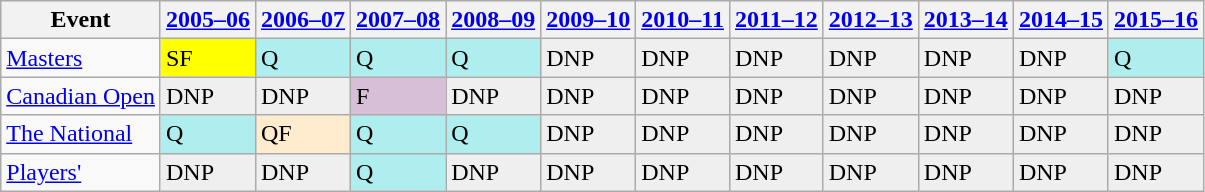<table class="wikitable">
<tr>
<th>Event</th>
<th><a href='#'>2005–06</a></th>
<th><a href='#'>2006–07</a></th>
<th><a href='#'>2007–08</a></th>
<th><a href='#'>2008–09</a></th>
<th><a href='#'>2009–10</a></th>
<th><a href='#'>2010–11</a></th>
<th><a href='#'>2011–12</a></th>
<th><a href='#'>2012–13</a></th>
<th><a href='#'>2013–14</a></th>
<th><a href='#'>2014–15</a></th>
<th><a href='#'>2015–16</a></th>
</tr>
<tr>
<td><a href='#'>Masters</a></td>
<td style="background:yellow;">SF</td>
<td style="background:#afeeee;">Q</td>
<td style="background:#afeeee;">Q</td>
<td style="background:#afeeee;">Q</td>
<td style="background:#EFEFEF;">DNP</td>
<td style="background:#EFEFEF;">DNP</td>
<td style="background:#EFEFEF;">DNP</td>
<td style="background:#EFEFEF;">DNP</td>
<td style="background:#EFEFEF;">DNP</td>
<td style="background:#EFEFEF;">DNP</td>
<td style="background:#afeeee;">Q</td>
</tr>
<tr>
<td><a href='#'>Canadian Open</a></td>
<td style="background:#EFEFEF;">DNP</td>
<td style="background:#EFEFEF;">DNP</td>
<td style="background:thistle;">F</td>
<td style="background:#EFEFEF;">DNP</td>
<td style="background:#EFEFEF;">DNP</td>
<td style="background:#EFEFEF;">DNP</td>
<td style="background:#EFEFEF;">DNP</td>
<td style="background:#EFEFEF;">DNP</td>
<td style="background:#EFEFEF;">DNP</td>
<td style="background:#EFEFEF;">DNP</td>
<td style="background:#EFEFEF;">DNP</td>
</tr>
<tr>
<td><a href='#'>The National</a></td>
<td style="background:#afeeee;">Q</td>
<td style="background:#ffebcd;">QF</td>
<td style="background:#afeeee;">Q</td>
<td style="background:#afeeee;">Q</td>
<td style="background:#EFEFEF;">DNP</td>
<td style="background:#EFEFEF;">DNP</td>
<td style="background:#EFEFEF;">DNP</td>
<td style="background:#EFEFEF;">DNP</td>
<td style="background:#EFEFEF;">DNP</td>
<td style="background:#EFEFEF;">DNP</td>
<td style="background:#EFEFEF;">DNP</td>
</tr>
<tr>
<td><a href='#'>Players'</a></td>
<td style="background:#EFEFEF;">DNP</td>
<td style="background:#EFEFEF;">DNP</td>
<td style="background:#afeeee;">Q</td>
<td style="background:#EFEFEF;">DNP</td>
<td style="background:#EFEFEF;">DNP</td>
<td style="background:#EFEFEF;">DNP</td>
<td style="background:#EFEFEF;">DNP</td>
<td style="background:#EFEFEF;">DNP</td>
<td style="background:#EFEFEF;">DNP</td>
<td style="background:#EFEFEF;">DNP</td>
<td style="background:#EFEFEF;">DNP</td>
</tr>
</table>
